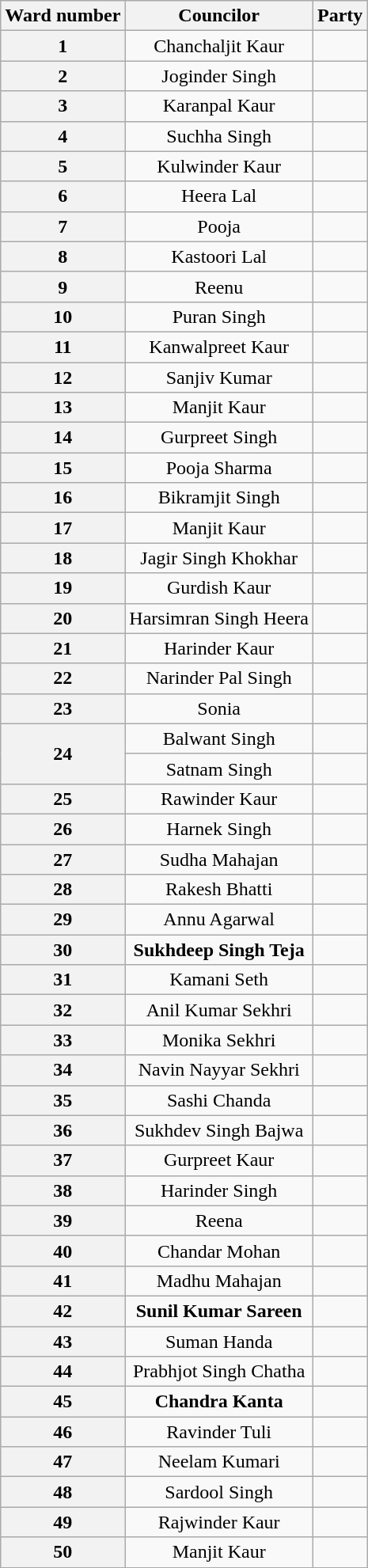<table class="wikitable" style="text-align:center">
<tr>
<th>Ward number</th>
<th>Councilor</th>
<th colspan=2>Party</th>
</tr>
<tr>
<th>1</th>
<td>Chanchaljit Kaur</td>
<td></td>
</tr>
<tr>
<th>2</th>
<td>Joginder Singh</td>
<td></td>
</tr>
<tr>
<th>3</th>
<td>Karanpal Kaur</td>
<td></td>
</tr>
<tr>
<th>4</th>
<td>Suchha Singh</td>
<td></td>
</tr>
<tr>
<th>5</th>
<td>Kulwinder Kaur</td>
<td></td>
</tr>
<tr>
<th>6</th>
<td>Heera Lal</td>
<td></td>
</tr>
<tr>
<th>7</th>
<td>Pooja</td>
<td></td>
</tr>
<tr>
<th>8</th>
<td>Kastoori Lal</td>
<td></td>
</tr>
<tr>
<th>9</th>
<td>Reenu</td>
<td></td>
</tr>
<tr>
<th>10</th>
<td>Puran Singh</td>
<td></td>
</tr>
<tr>
<th>11</th>
<td>Kanwalpreet Kaur</td>
<td></td>
</tr>
<tr>
<th>12</th>
<td>Sanjiv Kumar</td>
<td></td>
</tr>
<tr>
<th>13</th>
<td>Manjit Kaur</td>
<td></td>
</tr>
<tr>
<th>14</th>
<td>Gurpreet Singh</td>
<td></td>
</tr>
<tr>
<th>15</th>
<td>Pooja Sharma</td>
<td></td>
</tr>
<tr>
<th>16</th>
<td>Bikramjit Singh</td>
<td></td>
</tr>
<tr>
<th>17</th>
<td>Manjit Kaur</td>
<td></td>
</tr>
<tr>
<th>18</th>
<td>Jagir Singh Khokhar</td>
<td></td>
</tr>
<tr>
<th>19</th>
<td>Gurdish Kaur</td>
<td></td>
</tr>
<tr>
<th>20</th>
<td>Harsimran Singh Heera</td>
<td></td>
</tr>
<tr>
<th>21</th>
<td>Harinder Kaur</td>
<td></td>
</tr>
<tr>
<th>22</th>
<td>Narinder Pal Singh</td>
<td></td>
</tr>
<tr>
<th>23</th>
<td>Sonia</td>
<td></td>
</tr>
<tr>
<th rowspan=2>24</th>
<td>Balwant Singh</td>
<td></td>
</tr>
<tr>
<td>Satnam Singh</td>
<td></td>
</tr>
<tr>
<th>25</th>
<td>Rawinder Kaur</td>
<td></td>
</tr>
<tr>
<th>26</th>
<td>Harnek Singh</td>
<td></td>
</tr>
<tr>
<th>27</th>
<td>Sudha Mahajan</td>
<td></td>
</tr>
<tr>
<th>28</th>
<td>Rakesh Bhatti</td>
<td></td>
</tr>
<tr>
<th>29</th>
<td>Annu Agarwal</td>
<td></td>
</tr>
<tr>
<th>30</th>
<td><strong>Sukhdeep Singh Teja</strong><br></td>
<td></td>
</tr>
<tr>
<th>31</th>
<td>Kamani Seth</td>
<td></td>
</tr>
<tr>
<th>32</th>
<td>Anil Kumar Sekhri</td>
<td></td>
</tr>
<tr>
<th>33</th>
<td>Monika Sekhri</td>
<td></td>
</tr>
<tr>
<th>34</th>
<td>Navin Nayyar Sekhri</td>
<td></td>
</tr>
<tr>
<th>35</th>
<td>Sashi Chanda</td>
<td></td>
</tr>
<tr>
<th>36</th>
<td>Sukhdev Singh Bajwa</td>
<td></td>
</tr>
<tr>
<th>37</th>
<td>Gurpreet Kaur</td>
<td></td>
</tr>
<tr>
<th>38</th>
<td>Harinder Singh</td>
<td></td>
</tr>
<tr>
<th>39</th>
<td>Reena</td>
<td></td>
</tr>
<tr>
<th>40</th>
<td>Chandar Mohan</td>
<td></td>
</tr>
<tr>
<th>41</th>
<td>Madhu Mahajan</td>
<td></td>
</tr>
<tr>
<th>42</th>
<td><strong>Sunil Kumar Sareen</strong><br></td>
<td></td>
</tr>
<tr>
<th>43</th>
<td>Suman Handa</td>
<td></td>
</tr>
<tr>
<th>44</th>
<td>Prabhjot Singh Chatha</td>
<td></td>
</tr>
<tr>
<th>45</th>
<td><strong>Chandra Kanta</strong><br></td>
<td></td>
</tr>
<tr>
<th>46</th>
<td>Ravinder Tuli</td>
<td></td>
</tr>
<tr>
<th>47</th>
<td>Neelam Kumari</td>
<td></td>
</tr>
<tr>
<th>48</th>
<td>Sardool Singh</td>
<td></td>
</tr>
<tr>
<th>49</th>
<td>Rajwinder Kaur</td>
<td></td>
</tr>
<tr>
<th>50</th>
<td>Manjit Kaur</td>
<td></td>
</tr>
</table>
